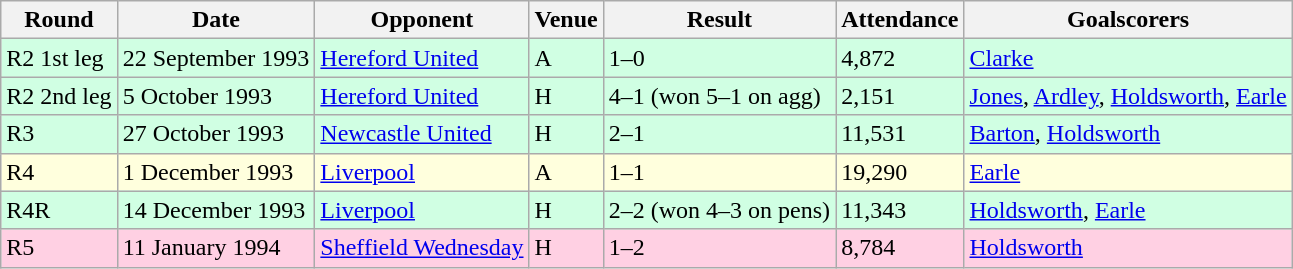<table class="wikitable">
<tr>
<th>Round</th>
<th>Date</th>
<th>Opponent</th>
<th>Venue</th>
<th>Result</th>
<th>Attendance</th>
<th>Goalscorers</th>
</tr>
<tr style="background:#d0ffe3;">
<td>R2 1st leg</td>
<td>22 September 1993</td>
<td><a href='#'>Hereford United</a></td>
<td>A</td>
<td>1–0</td>
<td>4,872</td>
<td><a href='#'>Clarke</a></td>
</tr>
<tr style="background:#d0ffe3;">
<td>R2 2nd leg</td>
<td>5 October 1993</td>
<td><a href='#'>Hereford United</a></td>
<td>H</td>
<td>4–1 (won 5–1 on agg)</td>
<td>2,151</td>
<td><a href='#'>Jones</a>, <a href='#'>Ardley</a>, <a href='#'>Holdsworth</a>, <a href='#'>Earle</a></td>
</tr>
<tr style="background:#d0ffe3;">
<td>R3</td>
<td>27 October 1993</td>
<td><a href='#'>Newcastle United</a></td>
<td>H</td>
<td>2–1</td>
<td>11,531</td>
<td><a href='#'>Barton</a>, <a href='#'>Holdsworth</a></td>
</tr>
<tr style="background:#ffffdd;">
<td>R4</td>
<td>1 December 1993</td>
<td><a href='#'>Liverpool</a></td>
<td>A</td>
<td>1–1</td>
<td>19,290</td>
<td><a href='#'>Earle</a></td>
</tr>
<tr style="background:#d0ffe3;">
<td>R4R</td>
<td>14 December 1993</td>
<td><a href='#'>Liverpool</a></td>
<td>H</td>
<td>2–2 (won 4–3 on pens)</td>
<td>11,343</td>
<td><a href='#'>Holdsworth</a>, <a href='#'>Earle</a></td>
</tr>
<tr style="background:#ffd0e3;">
<td>R5</td>
<td>11 January 1994</td>
<td><a href='#'>Sheffield Wednesday</a></td>
<td>H</td>
<td>1–2</td>
<td>8,784</td>
<td><a href='#'>Holdsworth</a></td>
</tr>
</table>
